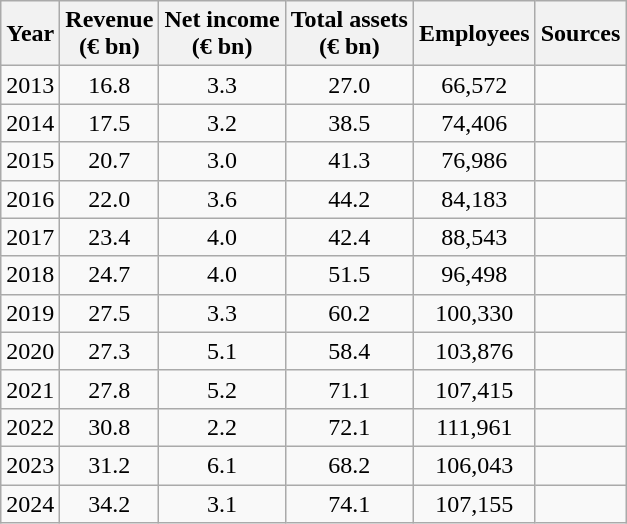<table class="wikitable float-left" style="text-align:center;">
<tr>
<th>Year</th>
<th>Revenue<br>(€ bn)</th>
<th>Net income<br>(€ bn)</th>
<th>Total assets<br>(€ bn)</th>
<th>Employees</th>
<th>Sources</th>
</tr>
<tr>
<td>2013</td>
<td>16.8</td>
<td>3.3</td>
<td>27.0</td>
<td>66,572</td>
<td></td>
</tr>
<tr>
<td>2014</td>
<td>17.5</td>
<td>3.2</td>
<td>38.5</td>
<td>74,406</td>
<td></td>
</tr>
<tr>
<td>2015</td>
<td>20.7</td>
<td>3.0</td>
<td>41.3</td>
<td>76,986</td>
<td></td>
</tr>
<tr>
<td>2016</td>
<td>22.0</td>
<td>3.6</td>
<td>44.2</td>
<td>84,183</td>
<td></td>
</tr>
<tr>
<td>2017</td>
<td>23.4</td>
<td>4.0</td>
<td>42.4</td>
<td>88,543</td>
<td></td>
</tr>
<tr>
<td>2018</td>
<td>24.7</td>
<td>4.0</td>
<td>51.5</td>
<td>96,498</td>
<td></td>
</tr>
<tr>
<td>2019</td>
<td>27.5</td>
<td>3.3</td>
<td>60.2</td>
<td>100,330</td>
<td></td>
</tr>
<tr>
<td>2020</td>
<td>27.3</td>
<td>5.1</td>
<td>58.4</td>
<td>103,876</td>
<td></td>
</tr>
<tr>
<td>2021</td>
<td>27.8</td>
<td>5.2</td>
<td>71.1</td>
<td>107,415</td>
<td></td>
</tr>
<tr>
<td>2022</td>
<td>30.8</td>
<td>2.2</td>
<td>72.1</td>
<td>111,961</td>
<td></td>
</tr>
<tr>
<td>2023</td>
<td>31.2</td>
<td>6.1</td>
<td>68.2</td>
<td>106,043</td>
<td></td>
</tr>
<tr>
<td>2024</td>
<td>34.2</td>
<td>3.1</td>
<td>74.1</td>
<td>107,155</td>
<td></td>
</tr>
</table>
